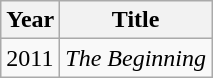<table class="wikitable" border="1">
<tr>
<th>Year</th>
<th>Title</th>
</tr>
<tr>
<td>2011</td>
<td><em>The Beginning</em></td>
</tr>
</table>
